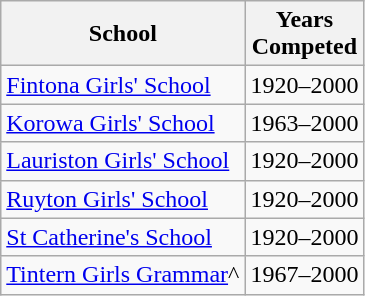<table class="wikitable sortable">
<tr>
<th>School</th>
<th>Years<br>Competed</th>
</tr>
<tr>
<td><a href='#'>Fintona Girls' School</a></td>
<td>1920–2000</td>
</tr>
<tr>
<td><a href='#'>Korowa Girls' School</a></td>
<td>1963–2000</td>
</tr>
<tr>
<td><a href='#'>Lauriston Girls' School</a></td>
<td>1920–2000</td>
</tr>
<tr>
<td><a href='#'>Ruyton Girls' School</a></td>
<td>1920–2000</td>
</tr>
<tr>
<td><a href='#'>St Catherine's School</a></td>
<td>1920–2000</td>
</tr>
<tr>
<td><a href='#'>Tintern Girls Grammar</a>^</td>
<td>1967–2000</td>
</tr>
</table>
